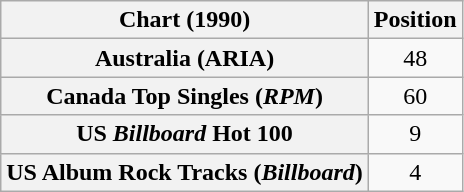<table class="wikitable sortable plainrowheaders" style="text-align:center">
<tr>
<th>Chart (1990)</th>
<th>Position</th>
</tr>
<tr>
<th scope="row">Australia (ARIA)</th>
<td>48</td>
</tr>
<tr>
<th scope="row">Canada Top Singles (<em>RPM</em>)</th>
<td>60</td>
</tr>
<tr>
<th scope="row">US <em>Billboard</em> Hot 100</th>
<td>9</td>
</tr>
<tr>
<th scope="row">US Album Rock Tracks (<em>Billboard</em>)</th>
<td>4</td>
</tr>
</table>
